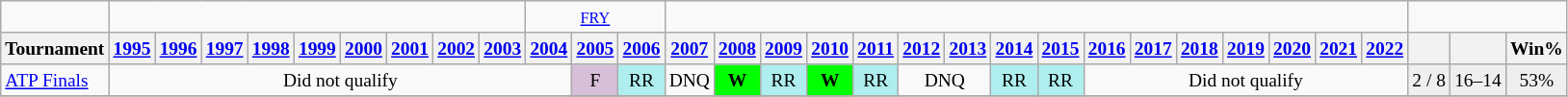<table class="nowrap wikitable" style=text-align:center;font-size:81%>
<tr>
<td></td>
<td colspan=9></td>
<td colspan=3> <small><a href='#'>FRY</a></small></td>
<td colspan=16></td>
<td colspan=3></td>
</tr>
<tr>
<th>Tournament</th>
<th><a href='#'>1995</a></th>
<th><a href='#'>1996</a></th>
<th><a href='#'>1997</a></th>
<th><a href='#'>1998</a></th>
<th><a href='#'>1999</a></th>
<th><a href='#'>2000</a></th>
<th><a href='#'>2001</a></th>
<th><a href='#'>2002</a></th>
<th><a href='#'>2003</a></th>
<th><a href='#'>2004</a></th>
<th><a href='#'>2005</a></th>
<th><a href='#'>2006</a></th>
<th><a href='#'>2007</a></th>
<th><a href='#'>2008</a></th>
<th><a href='#'>2009</a></th>
<th><a href='#'>2010</a></th>
<th><a href='#'>2011</a></th>
<th><a href='#'>2012</a></th>
<th><a href='#'>2013</a></th>
<th><a href='#'>2014</a></th>
<th><a href='#'>2015</a></th>
<th><a href='#'>2016</a></th>
<th><a href='#'>2017</a></th>
<th><a href='#'>2018</a></th>
<th><a href='#'>2019</a></th>
<th><a href='#'>2020</a></th>
<th><a href='#'>2021</a></th>
<th><a href='#'>2022</a></th>
<th></th>
<th></th>
<th>Win%</th>
</tr>
<tr>
<td align=left><a href='#'>ATP Finals</a></td>
<td colspan=10>Did not qualify</td>
<td bgcolor=thistle>F</td>
<td bgcolor=afeeee>RR</td>
<td>DNQ</td>
<td bgcolor=lime><strong>W</strong></td>
<td bgcolor=afeeee>RR</td>
<td bgcolor=lime><strong>W</strong></td>
<td bgcolor=afeeee>RR</td>
<td colspan=2>DNQ</td>
<td bgcolor=afeeee>RR</td>
<td bgcolor=afeeee>RR</td>
<td colspan="7">Did not qualify</td>
<td bgcolor=efefef>2 / 8</td>
<td bgcolor=efefef>16–14</td>
<td bgcolor=efefef>53%</td>
</tr>
<tr>
</tr>
</table>
